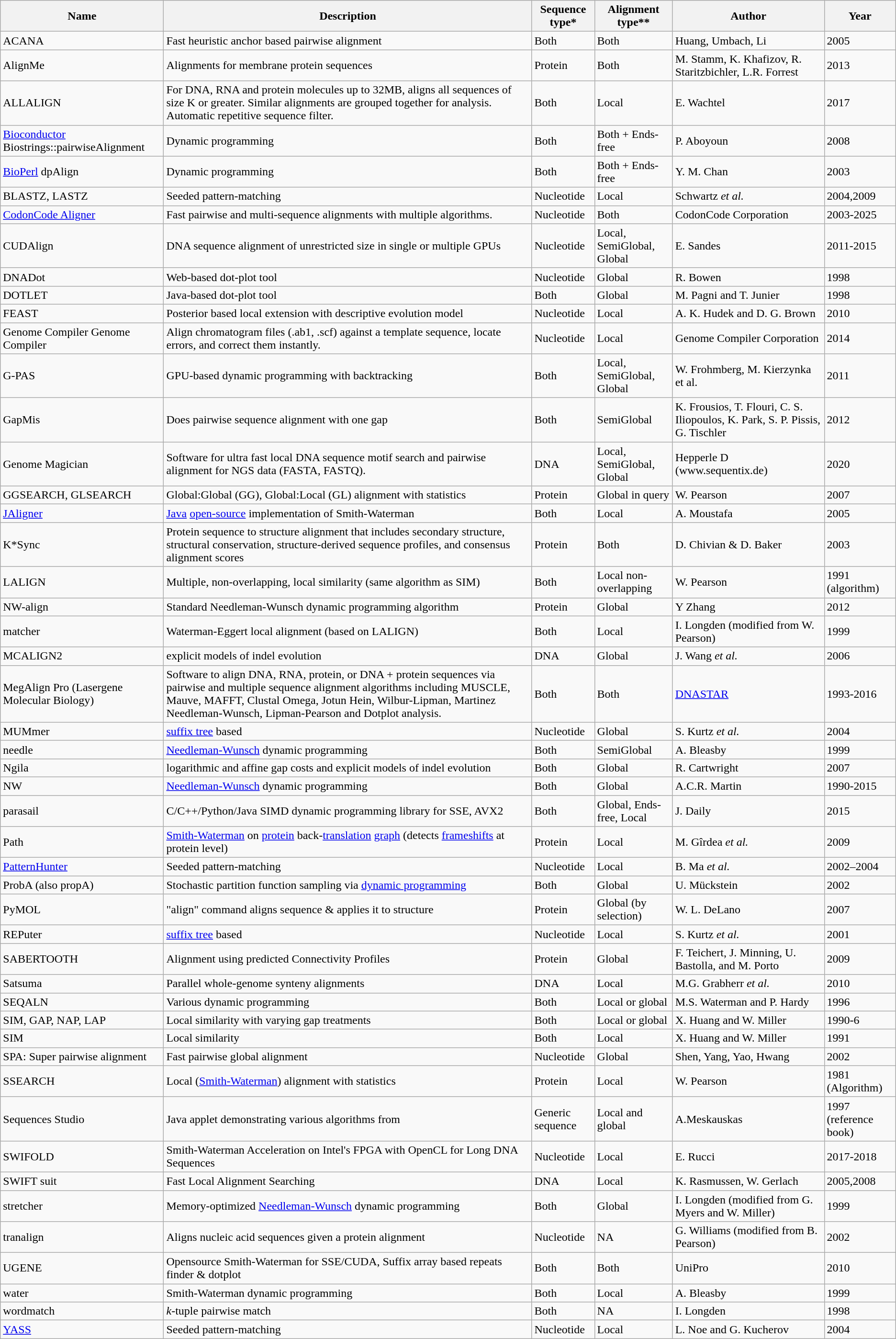<table class="wikitable sortable">
<tr>
<th>Name</th>
<th>Description</th>
<th>Sequence type*</th>
<th>Alignment type**</th>
<th>Author</th>
<th>Year</th>
</tr>
<tr>
<td>ACANA</td>
<td>Fast heuristic anchor based pairwise alignment</td>
<td>Both</td>
<td>Both</td>
<td>Huang, Umbach, Li</td>
<td>2005</td>
</tr>
<tr>
<td>AlignMe</td>
<td>Alignments for membrane protein sequences</td>
<td>Protein</td>
<td>Both</td>
<td>M. Stamm, K. Khafizov, R. Staritzbichler, L.R. Forrest</td>
<td>2013</td>
</tr>
<tr>
<td>ALLALIGN</td>
<td>For DNA, RNA and protein molecules up to 32MB, aligns all sequences of size K or greater.  Similar alignments are grouped together for analysis. Automatic repetitive sequence filter.</td>
<td>Both</td>
<td>Local</td>
<td>E. Wachtel</td>
<td>2017</td>
</tr>
<tr>
<td><a href='#'>Bioconductor</a> Biostrings::pairwiseAlignment</td>
<td>Dynamic programming</td>
<td>Both</td>
<td>Both + Ends-free</td>
<td>P. Aboyoun</td>
<td>2008</td>
</tr>
<tr>
<td><a href='#'>BioPerl</a> dpAlign</td>
<td>Dynamic programming</td>
<td>Both</td>
<td>Both + Ends-free</td>
<td>Y. M. Chan</td>
<td>2003</td>
</tr>
<tr>
<td>BLASTZ, LASTZ</td>
<td>Seeded pattern-matching</td>
<td>Nucleotide</td>
<td>Local</td>
<td>Schwartz <em>et al.</em></td>
<td>2004,2009</td>
</tr>
<tr>
<td><a href='#'>CodonCode Aligner</a></td>
<td>Fast pairwise and multi-sequence alignments with multiple algorithms.</td>
<td>Nucleotide</td>
<td>Both</td>
<td>CodonCode Corporation</td>
<td>2003-2025</td>
</tr>
<tr>
<td>CUDAlign</td>
<td>DNA sequence alignment of unrestricted size in single or multiple GPUs</td>
<td>Nucleotide</td>
<td>Local, SemiGlobal, Global</td>
<td>E. Sandes</td>
<td>2011-2015</td>
</tr>
<tr>
<td>DNADot</td>
<td>Web-based dot-plot tool</td>
<td>Nucleotide</td>
<td>Global</td>
<td>R. Bowen</td>
<td>1998</td>
</tr>
<tr>
<td>DOTLET</td>
<td>Java-based dot-plot tool</td>
<td>Both</td>
<td>Global</td>
<td>M. Pagni and T. Junier</td>
<td>1998</td>
</tr>
<tr>
<td>FEAST</td>
<td>Posterior based local extension with descriptive evolution model</td>
<td>Nucleotide</td>
<td>Local</td>
<td>A. K. Hudek and D. G. Brown</td>
<td>2010</td>
</tr>
<tr>
<td>Genome Compiler Genome Compiler</td>
<td>Align chromatogram files (.ab1, .scf) against a template sequence, locate errors, and correct them instantly.</td>
<td>Nucleotide</td>
<td>Local</td>
<td>Genome Compiler Corporation</td>
<td>2014</td>
</tr>
<tr>
<td>G-PAS</td>
<td>GPU-based dynamic programming with backtracking</td>
<td>Both</td>
<td>Local, SemiGlobal, Global</td>
<td>W. Frohmberg, M. Kierzynka et al.</td>
<td>2011</td>
</tr>
<tr>
<td>GapMis</td>
<td>Does pairwise sequence alignment with one gap</td>
<td>Both</td>
<td>SemiGlobal</td>
<td>K. Frousios, T. Flouri, C. S. Iliopoulos, K. Park, S. P. Pissis, G. Tischler</td>
<td>2012</td>
</tr>
<tr>
<td>Genome Magician</td>
<td>Software for ultra fast local DNA sequence motif search and pairwise alignment for NGS data (FASTA, FASTQ).</td>
<td>DNA</td>
<td>Local, SemiGlobal, Global</td>
<td>Hepperle D (www.sequentix.de)</td>
<td>2020</td>
</tr>
<tr>
<td>GGSEARCH, GLSEARCH</td>
<td>Global:Global (GG), Global:Local (GL) alignment with statistics</td>
<td>Protein</td>
<td>Global in query</td>
<td>W. Pearson</td>
<td>2007</td>
</tr>
<tr>
<td><a href='#'>JAligner</a></td>
<td><a href='#'>Java</a> <a href='#'>open-source</a> implementation of Smith-Waterman</td>
<td>Both</td>
<td>Local</td>
<td>A. Moustafa</td>
<td>2005</td>
</tr>
<tr>
<td>K*Sync</td>
<td>Protein sequence to structure alignment that includes secondary structure, structural conservation, structure-derived sequence profiles, and consensus alignment scores</td>
<td>Protein</td>
<td>Both</td>
<td>D. Chivian & D. Baker</td>
<td>2003</td>
</tr>
<tr>
<td>LALIGN</td>
<td>Multiple, non-overlapping, local similarity (same algorithm as SIM)</td>
<td>Both</td>
<td>Local non-overlapping</td>
<td>W. Pearson</td>
<td>1991 (algorithm)</td>
</tr>
<tr>
<td>NW-align</td>
<td>Standard Needleman-Wunsch dynamic programming algorithm</td>
<td>Protein</td>
<td>Global</td>
<td>Y Zhang</td>
<td>2012</td>
</tr>
<tr>
<td>matcher</td>
<td>Waterman-Eggert local alignment (based on LALIGN)</td>
<td>Both</td>
<td>Local</td>
<td>I. Longden (modified from W. Pearson)</td>
<td>1999</td>
</tr>
<tr>
<td>MCALIGN2</td>
<td>explicit models of indel evolution</td>
<td>DNA</td>
<td>Global</td>
<td>J. Wang <em>et al.</em></td>
<td>2006</td>
</tr>
<tr>
<td>MegAlign Pro (Lasergene Molecular Biology)</td>
<td>Software to align DNA, RNA, protein, or DNA + protein sequences via pairwise and multiple sequence alignment algorithms including MUSCLE, Mauve, MAFFT, Clustal Omega, Jotun Hein, Wilbur-Lipman, Martinez Needleman-Wunsch, Lipman-Pearson and Dotplot analysis.</td>
<td>Both</td>
<td>Both</td>
<td><a href='#'>DNASTAR</a></td>
<td>1993-2016</td>
</tr>
<tr>
<td>MUMmer</td>
<td><a href='#'>suffix tree</a> based</td>
<td>Nucleotide</td>
<td>Global</td>
<td>S. Kurtz <em>et al.</em></td>
<td>2004</td>
</tr>
<tr>
<td>needle</td>
<td><a href='#'>Needleman-Wunsch</a> dynamic programming</td>
<td>Both</td>
<td>SemiGlobal</td>
<td>A. Bleasby</td>
<td>1999</td>
</tr>
<tr>
<td>Ngila</td>
<td>logarithmic and affine gap costs and explicit models of indel evolution</td>
<td>Both</td>
<td>Global</td>
<td>R. Cartwright</td>
<td>2007</td>
</tr>
<tr>
<td>NW</td>
<td><a href='#'>Needleman-Wunsch</a> dynamic programming</td>
<td>Both</td>
<td>Global</td>
<td>A.C.R. Martin</td>
<td>1990-2015</td>
</tr>
<tr>
<td>parasail</td>
<td>C/C++/Python/Java SIMD dynamic programming library for SSE, AVX2</td>
<td>Both</td>
<td>Global, Ends-free, Local</td>
<td>J. Daily</td>
<td>2015</td>
</tr>
<tr>
<td>Path</td>
<td><a href='#'>Smith-Waterman</a> on <a href='#'>protein</a> back-<a href='#'>translation</a> <a href='#'>graph</a> (detects <a href='#'>frameshifts</a> at protein level)</td>
<td>Protein</td>
<td>Local</td>
<td>M. Gîrdea <em>et al.</em></td>
<td>2009</td>
</tr>
<tr>
<td><a href='#'>PatternHunter</a></td>
<td>Seeded pattern-matching</td>
<td>Nucleotide</td>
<td>Local</td>
<td>B. Ma <em>et al.</em></td>
<td>2002–2004</td>
</tr>
<tr>
<td>ProbA (also propA)</td>
<td>Stochastic partition function sampling via <a href='#'>dynamic programming</a></td>
<td>Both</td>
<td>Global</td>
<td>U. Mückstein</td>
<td>2002</td>
</tr>
<tr>
<td>PyMOL</td>
<td>"align" command aligns sequence & applies it to structure</td>
<td>Protein</td>
<td>Global (by selection)</td>
<td>W. L. DeLano</td>
<td>2007</td>
</tr>
<tr>
<td>REPuter</td>
<td><a href='#'>suffix tree</a> based</td>
<td>Nucleotide</td>
<td>Local</td>
<td>S. Kurtz <em>et al.</em></td>
<td>2001</td>
</tr>
<tr>
<td>SABERTOOTH</td>
<td>Alignment using predicted Connectivity Profiles</td>
<td>Protein</td>
<td>Global</td>
<td>F. Teichert, J. Minning, U. Bastolla, and M. Porto</td>
<td>2009</td>
</tr>
<tr>
<td>Satsuma</td>
<td>Parallel whole-genome synteny alignments</td>
<td>DNA</td>
<td>Local</td>
<td>M.G. Grabherr <em>et al.</em></td>
<td>2010</td>
</tr>
<tr>
<td>SEQALN</td>
<td>Various dynamic programming</td>
<td>Both</td>
<td>Local or global</td>
<td>M.S. Waterman and P. Hardy</td>
<td>1996</td>
</tr>
<tr>
<td>SIM, GAP, NAP, LAP</td>
<td>Local similarity with varying gap treatments</td>
<td>Both</td>
<td>Local or global</td>
<td>X. Huang and W. Miller</td>
<td>1990-6</td>
</tr>
<tr>
<td>SIM</td>
<td>Local similarity</td>
<td>Both</td>
<td>Local</td>
<td>X. Huang and W. Miller</td>
<td>1991</td>
</tr>
<tr>
<td>SPA: Super pairwise alignment</td>
<td>Fast pairwise global alignment</td>
<td>Nucleotide</td>
<td>Global</td>
<td>Shen, Yang, Yao, Hwang</td>
<td>2002</td>
</tr>
<tr>
<td>SSEARCH</td>
<td>Local (<a href='#'>Smith-Waterman</a>) alignment with statistics</td>
<td>Protein</td>
<td>Local</td>
<td>W. Pearson</td>
<td>1981 (Algorithm)</td>
</tr>
<tr>
<td>Sequences Studio</td>
<td>Java applet demonstrating various algorithms from</td>
<td>Generic sequence</td>
<td>Local and global</td>
<td>A.Meskauskas</td>
<td>1997 (reference book)</td>
</tr>
<tr>
<td>SWIFOLD</td>
<td>Smith-Waterman Acceleration on Intel's FPGA with OpenCL for Long DNA Sequences</td>
<td>Nucleotide</td>
<td>Local</td>
<td>E. Rucci</td>
<td>2017-2018</td>
</tr>
<tr>
<td>SWIFT suit</td>
<td>Fast Local Alignment Searching</td>
<td>DNA</td>
<td>Local</td>
<td>K. Rasmussen, W. Gerlach</td>
<td>2005,2008</td>
</tr>
<tr>
<td>stretcher</td>
<td>Memory-optimized <a href='#'>Needleman-Wunsch</a> dynamic programming</td>
<td>Both</td>
<td>Global</td>
<td>I. Longden (modified from G. Myers and W. Miller)</td>
<td>1999</td>
</tr>
<tr>
<td>tranalign</td>
<td>Aligns nucleic acid sequences given a protein alignment</td>
<td>Nucleotide</td>
<td>NA</td>
<td>G. Williams (modified from B. Pearson)</td>
<td>2002</td>
</tr>
<tr>
<td>UGENE</td>
<td>Opensource Smith-Waterman for SSE/CUDA, Suffix array based repeats finder & dotplot</td>
<td>Both</td>
<td>Both</td>
<td>UniPro</td>
<td>2010</td>
</tr>
<tr>
<td>water</td>
<td>Smith-Waterman dynamic programming</td>
<td>Both</td>
<td>Local</td>
<td>A. Bleasby</td>
<td>1999</td>
</tr>
<tr>
<td>wordmatch</td>
<td><em>k</em>-tuple pairwise match</td>
<td>Both</td>
<td>NA</td>
<td>I. Longden</td>
<td>1998</td>
</tr>
<tr>
<td><a href='#'>YASS</a></td>
<td>Seeded pattern-matching</td>
<td>Nucleotide</td>
<td>Local</td>
<td>L. Noe and G. Kucherov</td>
<td>2004</td>
</tr>
</table>
